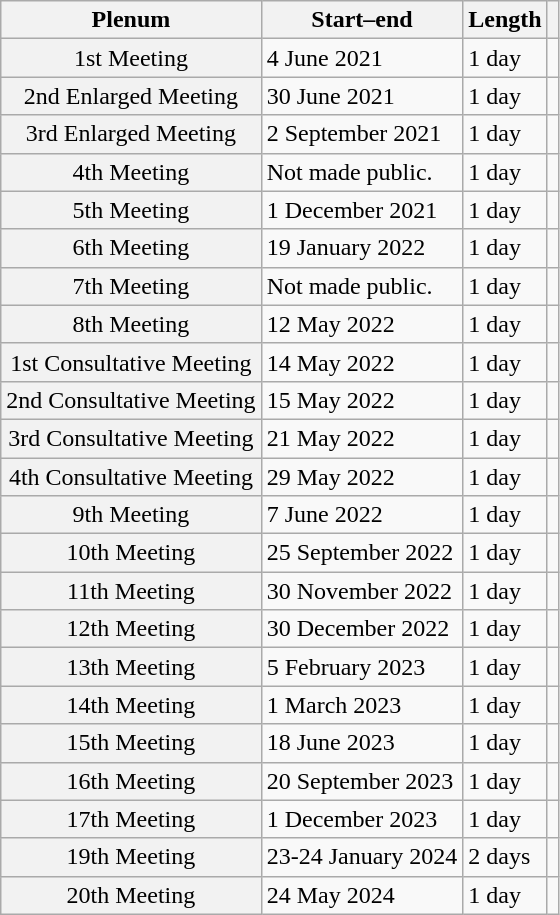<table class="wikitable">
<tr>
<th scope="col">Plenum</th>
<th scope="col">Start–end</th>
<th scope="col">Length</th>
<th></th>
</tr>
<tr>
<th scope="row" style="font-weight:normal;">1st Meeting</th>
<td>4 June 2021</td>
<td>1 day</td>
<td></td>
</tr>
<tr>
<th scope="row" style="font-weight:normal;">2nd Enlarged Meeting</th>
<td>30 June 2021</td>
<td>1 day</td>
<td></td>
</tr>
<tr>
<th scope="row" style="font-weight:normal;">3rd Enlarged Meeting</th>
<td>2 September 2021</td>
<td>1 day</td>
<td></td>
</tr>
<tr>
<th scope="row" style="font-weight:normal;">4th Meeting</th>
<td>Not made public.</td>
<td>1 day</td>
<td></td>
</tr>
<tr>
<th scope="row" style="font-weight:normal;">5th Meeting</th>
<td>1 December 2021</td>
<td>1 day</td>
<td></td>
</tr>
<tr>
<th scope="row" style="font-weight:normal;">6th Meeting</th>
<td>19 January 2022</td>
<td>1 day</td>
<td></td>
</tr>
<tr>
<th scope="row" style="font-weight:normal;">7th Meeting</th>
<td>Not made public.</td>
<td>1 day</td>
<td></td>
</tr>
<tr>
<th scope="row" style="font-weight:normal;">8th Meeting</th>
<td>12 May 2022</td>
<td>1 day</td>
<td></td>
</tr>
<tr>
<th scope="row" style="font-weight:normal;">1st Consultative Meeting</th>
<td>14 May 2022</td>
<td>1 day</td>
<td></td>
</tr>
<tr>
<th scope="row" style="font-weight:normal;">2nd Consultative Meeting</th>
<td>15 May 2022</td>
<td>1 day</td>
<td></td>
</tr>
<tr>
<th scope="row" style="font-weight:normal;">3rd Consultative Meeting</th>
<td>21 May 2022</td>
<td>1 day</td>
<td></td>
</tr>
<tr>
<th scope="row" style="font-weight:normal;">4th Consultative Meeting</th>
<td>29 May 2022</td>
<td>1 day</td>
<td></td>
</tr>
<tr>
<th scope="row" style="font-weight:normal;">9th Meeting</th>
<td>7 June 2022</td>
<td>1 day</td>
<td></td>
</tr>
<tr>
<th scope="row" style="font-weight:normal;">10th Meeting</th>
<td>25 September 2022</td>
<td>1 day</td>
<td></td>
</tr>
<tr>
<th scope="row" style="font-weight:normal;">11th Meeting</th>
<td>30 November 2022</td>
<td>1 day</td>
<td></td>
</tr>
<tr>
<th scope="row" style="font-weight:normal;">12th Meeting</th>
<td>30 December 2022</td>
<td>1 day</td>
<td></td>
</tr>
<tr>
<th scope="row" style="font-weight:normal;">13th Meeting</th>
<td>5 February 2023</td>
<td>1 day</td>
<td></td>
</tr>
<tr>
<th scope="row" style="font-weight:normal;">14th Meeting</th>
<td>1 March 2023</td>
<td>1 day</td>
<td></td>
</tr>
<tr>
<th scope="row" style="font-weight:normal;">15th Meeting</th>
<td>18 June 2023</td>
<td>1 day</td>
<td></td>
</tr>
<tr>
<th scope="row" style="font-weight:normal;">16th Meeting</th>
<td>20 September 2023</td>
<td>1 day</td>
<td></td>
</tr>
<tr>
<th scope="row" style="font-weight:normal;">17th Meeting</th>
<td>1 December 2023</td>
<td>1 day</td>
<td></td>
</tr>
<tr>
<th scope="row" style="font-weight:normal;">19th Meeting</th>
<td>23-24 January 2024</td>
<td>2 days</td>
<td></td>
</tr>
<tr>
<th scope="row" style="font-weight:normal;">20th Meeting</th>
<td>24 May 2024</td>
<td>1 day</td>
<td></td>
</tr>
</table>
